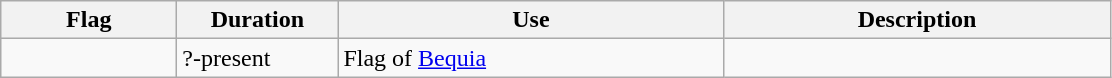<table class="wikitable">
<tr>
<th width="110">Flag</th>
<th width="100">Duration</th>
<th width="250">Use</th>
<th width="250">Description</th>
</tr>
<tr>
<td></td>
<td>?-present</td>
<td>Flag of <a href='#'>Bequia</a></td>
<td></td>
</tr>
</table>
